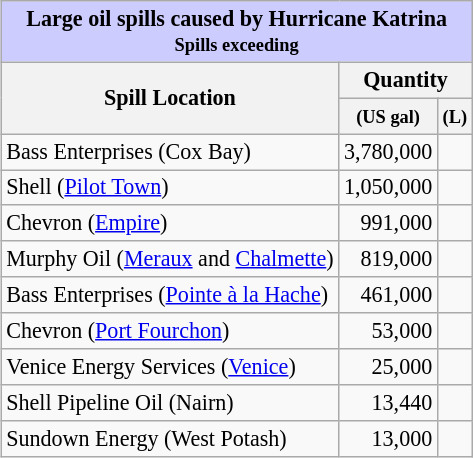<table class="wikitable" style="font-size:92%; float:right; margin-top:0; margin-left:10px; margin-right:0;">
<tr>
<th colspan=3 style="background:#ccf;"><strong>Large oil spills caused by Hurricane Katrina</strong><br><small>Spills exceeding </small></th>
</tr>
<tr>
<th rowspan = 2>Spill Location</th>
<th colspan = 2>Quantity</th>
</tr>
<tr>
<th><small>(US gal)</small></th>
<th><small>(L)</small></th>
</tr>
<tr>
<td>Bass Enterprises (Cox Bay)</td>
<td style="text-align:right;">3,780,000</td>
<td style="text-align:right;"></td>
</tr>
<tr>
<td>Shell (<a href='#'>Pilot Town</a>)</td>
<td style="text-align:right;">1,050,000</td>
<td style="text-align:right;"></td>
</tr>
<tr>
<td>Chevron (<a href='#'>Empire</a>)</td>
<td style="text-align:right;">991,000</td>
<td style="text-align:right;"></td>
</tr>
<tr>
<td>Murphy Oil (<a href='#'>Meraux</a> and <a href='#'>Chalmette</a>)</td>
<td style="text-align:right;">819,000</td>
<td style="text-align:right;"></td>
</tr>
<tr>
<td>Bass Enterprises (<a href='#'>Pointe à la Hache</a>)</td>
<td style="text-align:right;">461,000</td>
<td style="text-align:right;"></td>
</tr>
<tr>
<td>Chevron (<a href='#'>Port Fourchon</a>)</td>
<td style="text-align:right;">53,000</td>
<td style="text-align:right;"></td>
</tr>
<tr>
<td>Venice Energy Services (<a href='#'>Venice</a>)</td>
<td style="text-align:right;">25,000</td>
<td style="text-align:right;"></td>
</tr>
<tr>
<td>Shell Pipeline Oil (Nairn)</td>
<td style="text-align:right;">13,440</td>
<td style="text-align:right;"></td>
</tr>
<tr>
<td>Sundown Energy (West Potash)</td>
<td style="text-align:right;">13,000</td>
<td style="text-align:right;"></td>
</tr>
</table>
